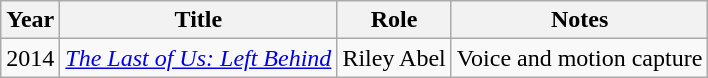<table class="wikitable sortable">
<tr>
<th>Year</th>
<th>Title</th>
<th>Role</th>
<th class="unsortable">Notes</th>
</tr>
<tr>
<td>2014</td>
<td><em><a href='#'>The Last of Us: Left Behind</a></em></td>
<td>Riley Abel</td>
<td>Voice and motion capture</td>
</tr>
</table>
